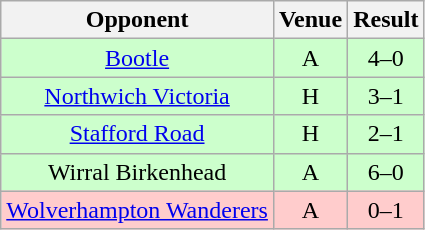<table class="wikitable" style="font-size:100%; text-align:center">
<tr>
<th>Opponent</th>
<th>Venue</th>
<th>Result</th>
</tr>
<tr style="background-color: #CCFFCC;">
<td><a href='#'>Bootle</a></td>
<td>A</td>
<td>4–0</td>
</tr>
<tr style="background-color: #CCFFCC;">
<td><a href='#'>Northwich Victoria</a></td>
<td>H</td>
<td>3–1</td>
</tr>
<tr style="background-color: #CCFFCC;">
<td><a href='#'>Stafford Road</a></td>
<td>H</td>
<td>2–1</td>
</tr>
<tr style="background-color: #CCFFCC;">
<td>Wirral Birkenhead</td>
<td>A</td>
<td>6–0</td>
</tr>
<tr style="background-color: #FFCCCC;">
<td><a href='#'>Wolverhampton Wanderers</a></td>
<td>A</td>
<td>0–1</td>
</tr>
</table>
